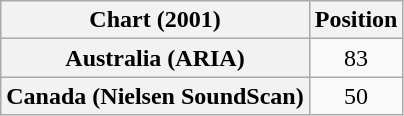<table class="wikitable plainrowheaders" style="text-align:center">
<tr>
<th>Chart (2001)</th>
<th>Position</th>
</tr>
<tr>
<th scope="row">Australia (ARIA)</th>
<td>83</td>
</tr>
<tr>
<th scope="row">Canada (Nielsen SoundScan)</th>
<td>50</td>
</tr>
</table>
